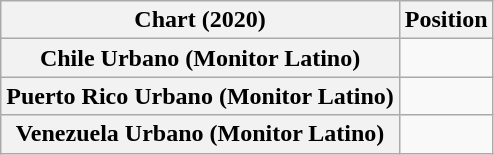<table class="wikitable plainrowheaders sortable" style="text-align:center">
<tr>
<th scope="col">Chart (2020)</th>
<th scope="col">Position</th>
</tr>
<tr>
<th scope="row">Chile Urbano (Monitor Latino)</th>
<td></td>
</tr>
<tr>
<th scope="row">Puerto Rico Urbano (Monitor Latino)</th>
<td></td>
</tr>
<tr>
<th scope="row">Venezuela Urbano (Monitor Latino)</th>
<td></td>
</tr>
</table>
